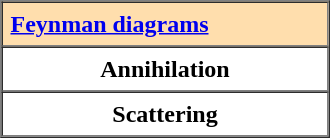<table border="1" cellpadding="5" cellspacing="0" align="right" style="width:220px; text-align:justify">
<tr>
<th style="background:#ffdead;"><a href='#'>Feynman diagrams</a></th>
</tr>
<tr>
<td align="center"><strong>Annihilation</strong><br></td>
</tr>
<tr>
<td align="center"><strong>Scattering</strong><br></td>
</tr>
</table>
